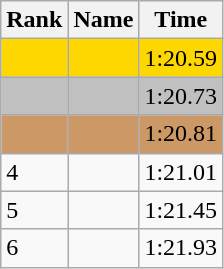<table class="wikitable">
<tr>
<th>Rank</th>
<th>Name</th>
<th>Time</th>
</tr>
<tr style="background:gold;">
<td></td>
<td></td>
<td>1:20.59</td>
</tr>
<tr style="background:silver;">
<td></td>
<td></td>
<td>1:20.73</td>
</tr>
<tr style="background:#CC9966;">
<td></td>
<td></td>
<td>1:20.81</td>
</tr>
<tr>
<td>4</td>
<td></td>
<td>1:21.01</td>
</tr>
<tr>
<td>5</td>
<td></td>
<td>1:21.45</td>
</tr>
<tr>
<td>6</td>
<td></td>
<td>1:21.93</td>
</tr>
</table>
